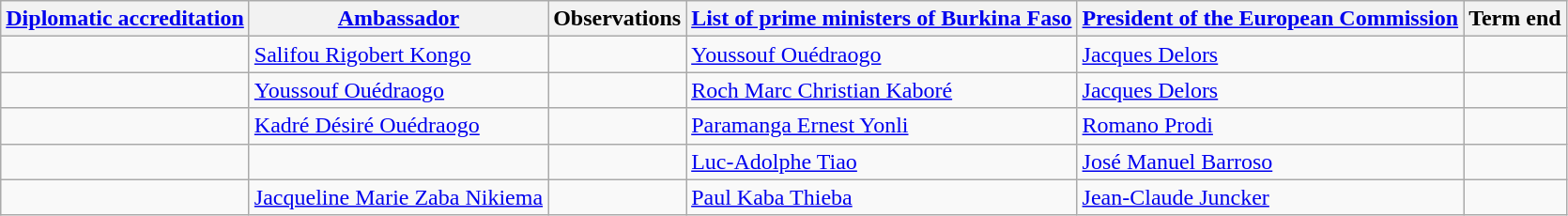<table class="wikitable sortable">
<tr>
<th><a href='#'>Diplomatic accreditation</a></th>
<th><a href='#'>Ambassador</a></th>
<th>Observations</th>
<th><a href='#'>List of prime ministers of Burkina Faso</a></th>
<th><a href='#'>President of the European Commission</a></th>
<th>Term end</th>
</tr>
<tr>
<td></td>
<td><a href='#'>Salifou Rigobert Kongo</a></td>
<td></td>
<td><a href='#'>Youssouf Ouédraogo</a></td>
<td><a href='#'>Jacques Delors</a></td>
<td></td>
</tr>
<tr>
<td></td>
<td><a href='#'>Youssouf Ouédraogo</a></td>
<td></td>
<td><a href='#'>Roch Marc Christian Kaboré</a></td>
<td><a href='#'>Jacques Delors</a></td>
<td></td>
</tr>
<tr>
<td></td>
<td><a href='#'>Kadré Désiré Ouédraogo</a></td>
<td></td>
<td><a href='#'>Paramanga Ernest Yonli</a></td>
<td><a href='#'>Romano Prodi</a></td>
<td></td>
</tr>
<tr>
<td></td>
<td></td>
<td></td>
<td><a href='#'>Luc-Adolphe Tiao</a></td>
<td><a href='#'>José Manuel Barroso</a></td>
<td></td>
</tr>
<tr>
<td></td>
<td><a href='#'>Jacqueline Marie Zaba Nikiema</a></td>
<td></td>
<td><a href='#'>Paul Kaba Thieba</a></td>
<td><a href='#'>Jean-Claude Juncker</a></td>
<td></td>
</tr>
</table>
